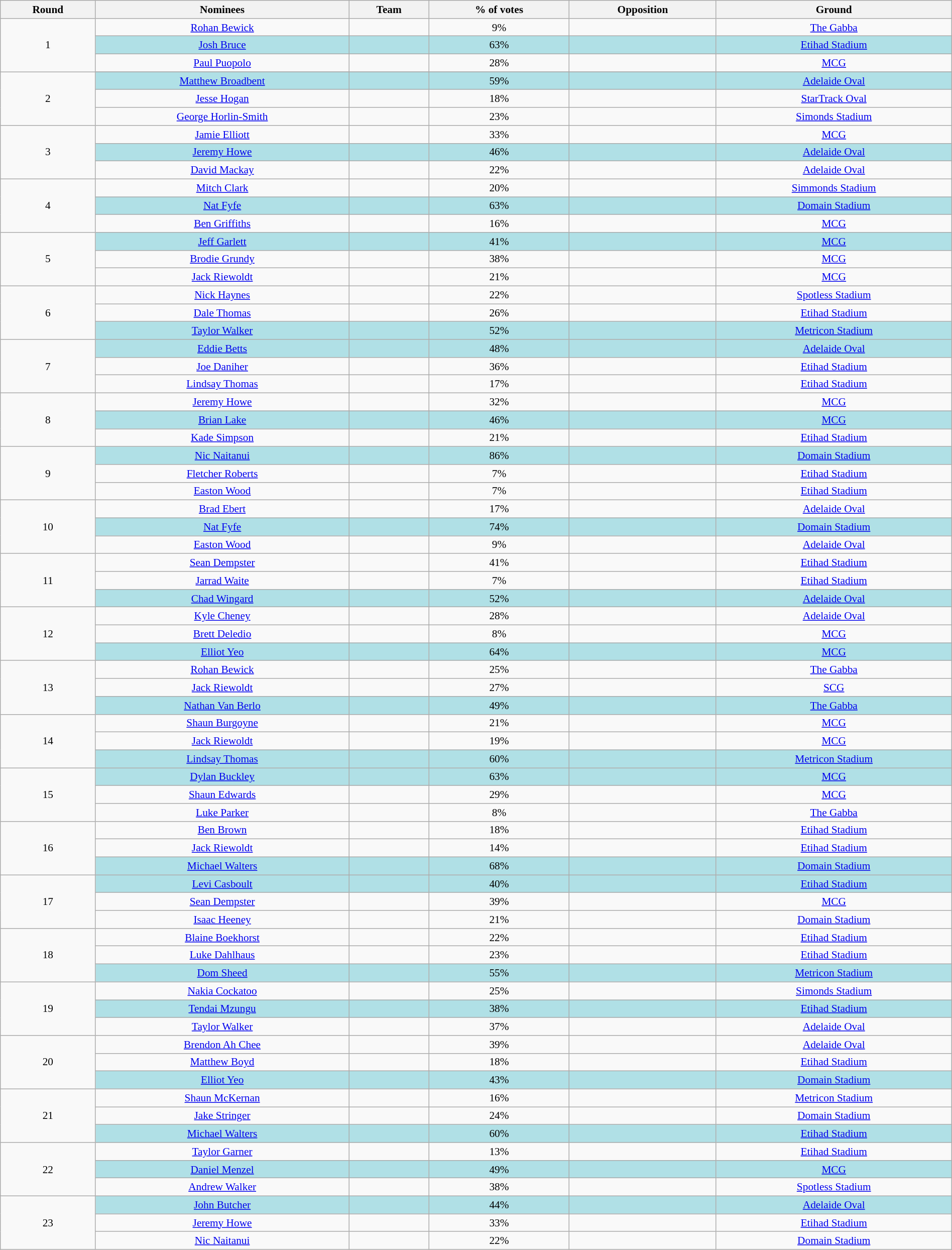<table class="wikitable" style="font-size:89%; text-align:center; width:100%;">
<tr>
<th>Round</th>
<th>Nominees</th>
<th>Team</th>
<th>% of votes</th>
<th>Opposition</th>
<th>Ground</th>
</tr>
<tr>
<td rowspan=3>1</td>
<td><a href='#'>Rohan Bewick</a></td>
<td></td>
<td>9%</td>
<td></td>
<td><a href='#'>The Gabba</a></td>
</tr>
<tr style="background:#b0e0e6;">
<td><a href='#'>Josh Bruce</a></td>
<td></td>
<td>63%</td>
<td></td>
<td><a href='#'>Etihad Stadium</a></td>
</tr>
<tr>
<td><a href='#'>Paul Puopolo</a></td>
<td></td>
<td>28%</td>
<td></td>
<td><a href='#'>MCG</a></td>
</tr>
<tr>
<td rowspan=4>2</td>
</tr>
<tr style="background:#b0e0e6;">
<td><a href='#'>Matthew Broadbent</a></td>
<td></td>
<td>59%</td>
<td></td>
<td><a href='#'>Adelaide Oval</a></td>
</tr>
<tr>
<td><a href='#'>Jesse Hogan</a></td>
<td></td>
<td>18%</td>
<td></td>
<td><a href='#'>StarTrack Oval</a></td>
</tr>
<tr>
<td><a href='#'>George Horlin-Smith</a></td>
<td></td>
<td>23%</td>
<td></td>
<td><a href='#'>Simonds Stadium</a></td>
</tr>
<tr>
<td rowspan=3>3</td>
<td><a href='#'>Jamie Elliott</a></td>
<td></td>
<td>33%</td>
<td></td>
<td><a href='#'>MCG</a></td>
</tr>
<tr style="background:#b0e0e6;">
<td><a href='#'>Jeremy Howe</a></td>
<td></td>
<td>46%</td>
<td></td>
<td><a href='#'>Adelaide Oval</a></td>
</tr>
<tr>
<td><a href='#'>David Mackay</a></td>
<td></td>
<td>22%</td>
<td></td>
<td><a href='#'>Adelaide Oval</a></td>
</tr>
<tr>
<td rowspan=3>4</td>
<td><a href='#'>Mitch Clark</a></td>
<td></td>
<td>20%</td>
<td></td>
<td><a href='#'>Simmonds Stadium</a></td>
</tr>
<tr style="background:#b0e0e6;">
<td><a href='#'>Nat Fyfe</a></td>
<td></td>
<td>63%</td>
<td></td>
<td><a href='#'>Domain Stadium</a></td>
</tr>
<tr>
<td><a href='#'>Ben Griffiths</a></td>
<td></td>
<td>16%</td>
<td></td>
<td><a href='#'>MCG</a></td>
</tr>
<tr>
<td rowspan=3>5</td>
<td style="background:#b0e0e6;"><a href='#'>Jeff Garlett</a></td>
<td style="background:#b0e0e6;"></td>
<td style="background:#b0e0e6;">41%</td>
<td style="background:#b0e0e6;"></td>
<td style="background:#b0e0e6;"><a href='#'>MCG</a></td>
</tr>
<tr>
<td><a href='#'>Brodie Grundy</a></td>
<td></td>
<td>38%</td>
<td></td>
<td><a href='#'>MCG</a></td>
</tr>
<tr>
<td><a href='#'>Jack Riewoldt</a></td>
<td></td>
<td>21%</td>
<td></td>
<td><a href='#'>MCG</a></td>
</tr>
<tr>
<td rowspan=3>6</td>
<td><a href='#'>Nick Haynes</a></td>
<td></td>
<td>22%</td>
<td></td>
<td><a href='#'>Spotless Stadium</a></td>
</tr>
<tr>
<td><a href='#'>Dale Thomas</a></td>
<td></td>
<td>26%</td>
<td></td>
<td><a href='#'>Etihad Stadium</a></td>
</tr>
<tr style="background:#b0e0e6;">
<td><a href='#'>Taylor Walker</a></td>
<td></td>
<td>52%</td>
<td></td>
<td><a href='#'>Metricon Stadium</a></td>
</tr>
<tr>
<td rowspan=3>7</td>
<td style="background:#b0e0e6;"><a href='#'>Eddie Betts</a></td>
<td style="background:#b0e0e6;"></td>
<td style="background:#b0e0e6;">48%</td>
<td style="background:#b0e0e6;"></td>
<td style="background:#b0e0e6;"><a href='#'>Adelaide Oval</a></td>
</tr>
<tr>
<td><a href='#'>Joe Daniher</a></td>
<td></td>
<td>36%</td>
<td></td>
<td><a href='#'>Etihad Stadium</a></td>
</tr>
<tr>
<td><a href='#'>Lindsay Thomas</a></td>
<td></td>
<td>17%</td>
<td></td>
<td><a href='#'>Etihad Stadium</a></td>
</tr>
<tr>
<td rowspan=3>8</td>
<td><a href='#'>Jeremy Howe</a></td>
<td></td>
<td>32%</td>
<td></td>
<td><a href='#'>MCG</a></td>
</tr>
<tr style="background:#b0e0e6;">
<td><a href='#'>Brian Lake</a></td>
<td></td>
<td>46%</td>
<td></td>
<td><a href='#'>MCG</a></td>
</tr>
<tr>
<td><a href='#'>Kade Simpson</a></td>
<td></td>
<td>21%</td>
<td></td>
<td><a href='#'>Etihad Stadium</a></td>
</tr>
<tr>
<td rowspan=3>9</td>
<td style="background:#b0e0e6;"><a href='#'>Nic Naitanui</a></td>
<td style="background:#b0e0e6;"></td>
<td style="background:#b0e0e6;">86%</td>
<td style="background:#b0e0e6;"></td>
<td style="background:#b0e0e6;"><a href='#'>Domain Stadium</a></td>
</tr>
<tr>
<td><a href='#'>Fletcher Roberts</a></td>
<td></td>
<td>7%</td>
<td></td>
<td><a href='#'>Etihad Stadium</a></td>
</tr>
<tr>
<td><a href='#'>Easton Wood</a></td>
<td></td>
<td>7%</td>
<td></td>
<td><a href='#'>Etihad Stadium</a></td>
</tr>
<tr>
<td rowspan=3>10</td>
<td><a href='#'>Brad Ebert</a></td>
<td></td>
<td>17%</td>
<td></td>
<td><a href='#'>Adelaide Oval</a></td>
</tr>
<tr style="background:#b0e0e6;">
<td><a href='#'>Nat Fyfe</a></td>
<td></td>
<td>74%</td>
<td></td>
<td><a href='#'>Domain Stadium</a></td>
</tr>
<tr>
<td><a href='#'>Easton Wood</a></td>
<td></td>
<td>9%</td>
<td></td>
<td><a href='#'>Adelaide Oval</a></td>
</tr>
<tr>
<td rowspan=3>11</td>
<td><a href='#'>Sean Dempster</a></td>
<td></td>
<td>41%</td>
<td></td>
<td><a href='#'>Etihad Stadium</a></td>
</tr>
<tr>
<td><a href='#'>Jarrad Waite</a></td>
<td></td>
<td>7%</td>
<td></td>
<td><a href='#'>Etihad Stadium</a></td>
</tr>
<tr style="background:#b0e0e6;">
<td><a href='#'>Chad Wingard</a></td>
<td></td>
<td>52%</td>
<td></td>
<td><a href='#'>Adelaide Oval</a></td>
</tr>
<tr>
<td rowspan=3>12</td>
<td><a href='#'>Kyle Cheney</a></td>
<td></td>
<td>28%</td>
<td></td>
<td><a href='#'>Adelaide Oval</a></td>
</tr>
<tr>
<td><a href='#'>Brett Deledio</a></td>
<td></td>
<td>8%</td>
<td></td>
<td><a href='#'>MCG</a></td>
</tr>
<tr style="background:#b0e0e6;">
<td><a href='#'>Elliot Yeo</a></td>
<td></td>
<td>64%</td>
<td></td>
<td><a href='#'>MCG</a></td>
</tr>
<tr>
<td rowspan=3>13</td>
<td><a href='#'>Rohan Bewick</a></td>
<td></td>
<td>25%</td>
<td></td>
<td><a href='#'>The Gabba</a></td>
</tr>
<tr>
<td><a href='#'>Jack Riewoldt</a></td>
<td></td>
<td>27%</td>
<td></td>
<td><a href='#'>SCG</a></td>
</tr>
<tr style="background:#b0e0e6;">
<td><a href='#'>Nathan Van Berlo</a></td>
<td></td>
<td>49%</td>
<td></td>
<td><a href='#'>The Gabba</a></td>
</tr>
<tr>
<td rowspan=3>14</td>
<td><a href='#'>Shaun Burgoyne</a></td>
<td></td>
<td>21%</td>
<td></td>
<td><a href='#'>MCG</a></td>
</tr>
<tr>
<td><a href='#'>Jack Riewoldt</a></td>
<td></td>
<td>19%</td>
<td></td>
<td><a href='#'>MCG</a></td>
</tr>
<tr style="background:#b0e0e6;">
<td><a href='#'>Lindsay Thomas</a></td>
<td></td>
<td>60%</td>
<td></td>
<td><a href='#'>Metricon Stadium</a></td>
</tr>
<tr>
<td rowspan=3>15</td>
<td style="background:#b0e0e6;"><a href='#'>Dylan Buckley</a></td>
<td style="background:#b0e0e6;"></td>
<td style="background:#b0e0e6;">63%</td>
<td style="background:#b0e0e6;"></td>
<td style="background:#b0e0e6;"><a href='#'>MCG</a></td>
</tr>
<tr>
<td><a href='#'>Shaun Edwards</a></td>
<td></td>
<td>29%</td>
<td></td>
<td><a href='#'>MCG</a></td>
</tr>
<tr>
<td><a href='#'>Luke Parker</a></td>
<td></td>
<td>8%</td>
<td></td>
<td><a href='#'>The Gabba</a></td>
</tr>
<tr>
<td rowspan=3>16</td>
<td><a href='#'>Ben Brown</a></td>
<td></td>
<td>18%</td>
<td></td>
<td><a href='#'>Etihad Stadium</a></td>
</tr>
<tr>
<td><a href='#'>Jack Riewoldt</a></td>
<td></td>
<td>14%</td>
<td></td>
<td><a href='#'>Etihad Stadium</a></td>
</tr>
<tr style="background:#b0e0e6;">
<td><a href='#'>Michael Walters</a></td>
<td></td>
<td>68%</td>
<td></td>
<td><a href='#'>Domain Stadium</a></td>
</tr>
<tr>
<td rowspan=3>17</td>
<td style="background:#b0e0e6;"><a href='#'>Levi Casboult</a></td>
<td style="background:#b0e0e6;"></td>
<td style="background:#b0e0e6;">40%</td>
<td style="background:#b0e0e6;"></td>
<td style="background:#b0e0e6;"><a href='#'>Etihad Stadium</a></td>
</tr>
<tr>
<td><a href='#'>Sean Dempster</a></td>
<td></td>
<td>39%</td>
<td></td>
<td><a href='#'>MCG</a></td>
</tr>
<tr>
<td><a href='#'>Isaac Heeney</a></td>
<td></td>
<td>21%</td>
<td></td>
<td><a href='#'>Domain Stadium</a></td>
</tr>
<tr>
<td rowspan=3>18</td>
<td><a href='#'>Blaine Boekhorst</a></td>
<td></td>
<td>22%</td>
<td></td>
<td><a href='#'>Etihad Stadium</a></td>
</tr>
<tr>
<td><a href='#'>Luke Dahlhaus</a></td>
<td></td>
<td>23%</td>
<td></td>
<td><a href='#'>Etihad Stadium</a></td>
</tr>
<tr style="background:#b0e0e6;">
<td><a href='#'>Dom Sheed</a></td>
<td></td>
<td>55%</td>
<td></td>
<td><a href='#'>Metricon Stadium</a></td>
</tr>
<tr>
<td rowspan=3>19</td>
<td><a href='#'>Nakia Cockatoo</a></td>
<td></td>
<td>25%</td>
<td></td>
<td><a href='#'>Simonds Stadium</a></td>
</tr>
<tr style="background:#b0e0e6;">
<td><a href='#'>Tendai Mzungu</a></td>
<td></td>
<td>38%</td>
<td></td>
<td><a href='#'>Etihad Stadium</a></td>
</tr>
<tr>
<td><a href='#'>Taylor Walker</a></td>
<td></td>
<td>37%</td>
<td></td>
<td><a href='#'>Adelaide Oval</a></td>
</tr>
<tr>
<td rowspan=3>20</td>
<td><a href='#'>Brendon Ah Chee</a></td>
<td></td>
<td>39%</td>
<td></td>
<td><a href='#'>Adelaide Oval</a></td>
</tr>
<tr>
<td><a href='#'>Matthew Boyd</a></td>
<td></td>
<td>18%</td>
<td></td>
<td><a href='#'>Etihad Stadium</a></td>
</tr>
<tr style="background:#b0e0e6;">
<td><a href='#'>Elliot Yeo</a></td>
<td></td>
<td>43%</td>
<td></td>
<td><a href='#'>Domain Stadium</a></td>
</tr>
<tr>
<td rowspan=3>21</td>
<td><a href='#'>Shaun McKernan</a></td>
<td></td>
<td>16%</td>
<td></td>
<td><a href='#'>Metricon Stadium</a></td>
</tr>
<tr>
<td><a href='#'>Jake Stringer</a></td>
<td></td>
<td>24%</td>
<td></td>
<td><a href='#'>Domain Stadium</a></td>
</tr>
<tr style="background:#b0e0e6;">
<td><a href='#'>Michael Walters</a></td>
<td></td>
<td>60%</td>
<td></td>
<td><a href='#'>Etihad Stadium</a></td>
</tr>
<tr>
<td rowspan=3>22</td>
<td><a href='#'>Taylor Garner</a></td>
<td></td>
<td>13%</td>
<td></td>
<td><a href='#'>Etihad Stadium</a></td>
</tr>
<tr style="background:#b0e0e6;">
<td><a href='#'>Daniel Menzel</a></td>
<td></td>
<td>49%</td>
<td></td>
<td><a href='#'>MCG</a></td>
</tr>
<tr>
<td><a href='#'>Andrew Walker</a></td>
<td></td>
<td>38%</td>
<td></td>
<td><a href='#'>Spotless Stadium</a></td>
</tr>
<tr>
<td rowspan=3>23</td>
<td style="background:#b0e0e6;"><a href='#'>John Butcher</a></td>
<td style="background:#b0e0e6;"></td>
<td style="background:#b0e0e6;">44%</td>
<td style="background:#b0e0e6;"></td>
<td style="background:#b0e0e6;"><a href='#'>Adelaide Oval</a></td>
</tr>
<tr>
<td><a href='#'>Jeremy Howe</a></td>
<td></td>
<td>33%</td>
<td></td>
<td><a href='#'>Etihad Stadium</a></td>
</tr>
<tr>
<td><a href='#'>Nic Naitanui</a></td>
<td></td>
<td>22%</td>
<td></td>
<td><a href='#'>Domain Stadium</a></td>
</tr>
</table>
